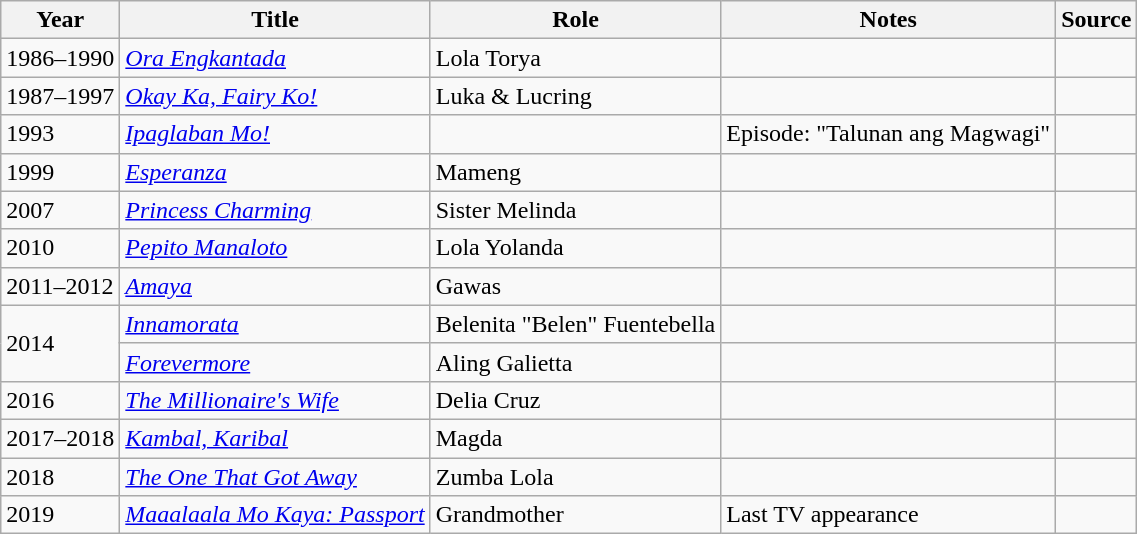<table class="wikitable sortable">
<tr>
<th>Year</th>
<th>Title</th>
<th>Role</th>
<th class="unsortable">Notes</th>
<th class="unsortable">Source</th>
</tr>
<tr>
<td>1986–1990</td>
<td><em><a href='#'>Ora Engkantada</a></em></td>
<td>Lola Torya</td>
<td></td>
<td></td>
</tr>
<tr>
<td>1987–1997</td>
<td><em><a href='#'>Okay Ka, Fairy Ko!</a></em></td>
<td>Luka & Lucring</td>
<td></td>
<td></td>
</tr>
<tr>
<td>1993</td>
<td><em><a href='#'>Ipaglaban Mo!</a></em></td>
<td></td>
<td>Episode: "Talunan ang Magwagi"</td>
<td></td>
</tr>
<tr>
<td>1999</td>
<td><em><a href='#'>Esperanza</a></em></td>
<td>Mameng</td>
<td></td>
<td></td>
</tr>
<tr>
<td>2007</td>
<td><em><a href='#'>Princess Charming</a></em></td>
<td>Sister Melinda</td>
<td></td>
<td></td>
</tr>
<tr>
<td>2010</td>
<td><em><a href='#'>Pepito Manaloto</a></em></td>
<td>Lola Yolanda</td>
<td></td>
<td></td>
</tr>
<tr>
<td>2011–2012</td>
<td><em><a href='#'>Amaya</a></em></td>
<td>Gawas</td>
<td></td>
<td></td>
</tr>
<tr>
<td rowspan="2">2014</td>
<td><em><a href='#'>Innamorata</a></em></td>
<td>Belenita "Belen" Fuentebella</td>
<td></td>
<td></td>
</tr>
<tr>
<td><em><a href='#'>Forevermore</a></em></td>
<td>Aling Galietta</td>
<td></td>
<td></td>
</tr>
<tr>
<td>2016</td>
<td><em><a href='#'>The Millionaire's Wife</a></em></td>
<td>Delia Cruz</td>
<td></td>
<td></td>
</tr>
<tr>
<td>2017–2018</td>
<td><em><a href='#'>Kambal, Karibal</a></em></td>
<td>Magda</td>
<td></td>
<td></td>
</tr>
<tr>
<td>2018</td>
<td><em><a href='#'>The One That Got Away</a></em></td>
<td>Zumba Lola</td>
<td></td>
<td></td>
</tr>
<tr>
<td>2019</td>
<td><em><a href='#'>Maaalaala Mo Kaya: Passport</a></em></td>
<td>Grandmother</td>
<td>Last TV appearance</td>
<td></td>
</tr>
</table>
